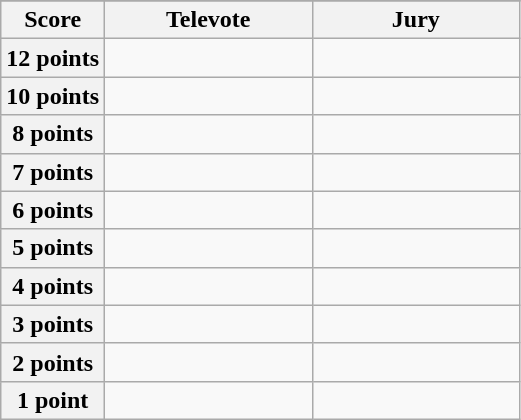<table class="wikitable">
<tr>
</tr>
<tr>
<th scope="col" width="20%">Score</th>
<th scope="col" width="40%">Televote</th>
<th scope="col" width="40%">Jury</th>
</tr>
<tr>
<th scope="row">12 points</th>
<td></td>
<td></td>
</tr>
<tr>
<th scope="row">10 points</th>
<td></td>
<td></td>
</tr>
<tr>
<th scope="row">8 points</th>
<td></td>
<td></td>
</tr>
<tr>
<th scope="row">7 points</th>
<td></td>
<td></td>
</tr>
<tr>
<th scope="row">6 points</th>
<td></td>
<td></td>
</tr>
<tr>
<th scope="row">5 points</th>
<td></td>
<td></td>
</tr>
<tr>
<th scope="row">4 points</th>
<td></td>
<td></td>
</tr>
<tr>
<th scope="row">3 points</th>
<td></td>
<td></td>
</tr>
<tr>
<th scope="row">2 points</th>
<td></td>
<td></td>
</tr>
<tr>
<th scope="row">1 point</th>
<td></td>
<td></td>
</tr>
</table>
